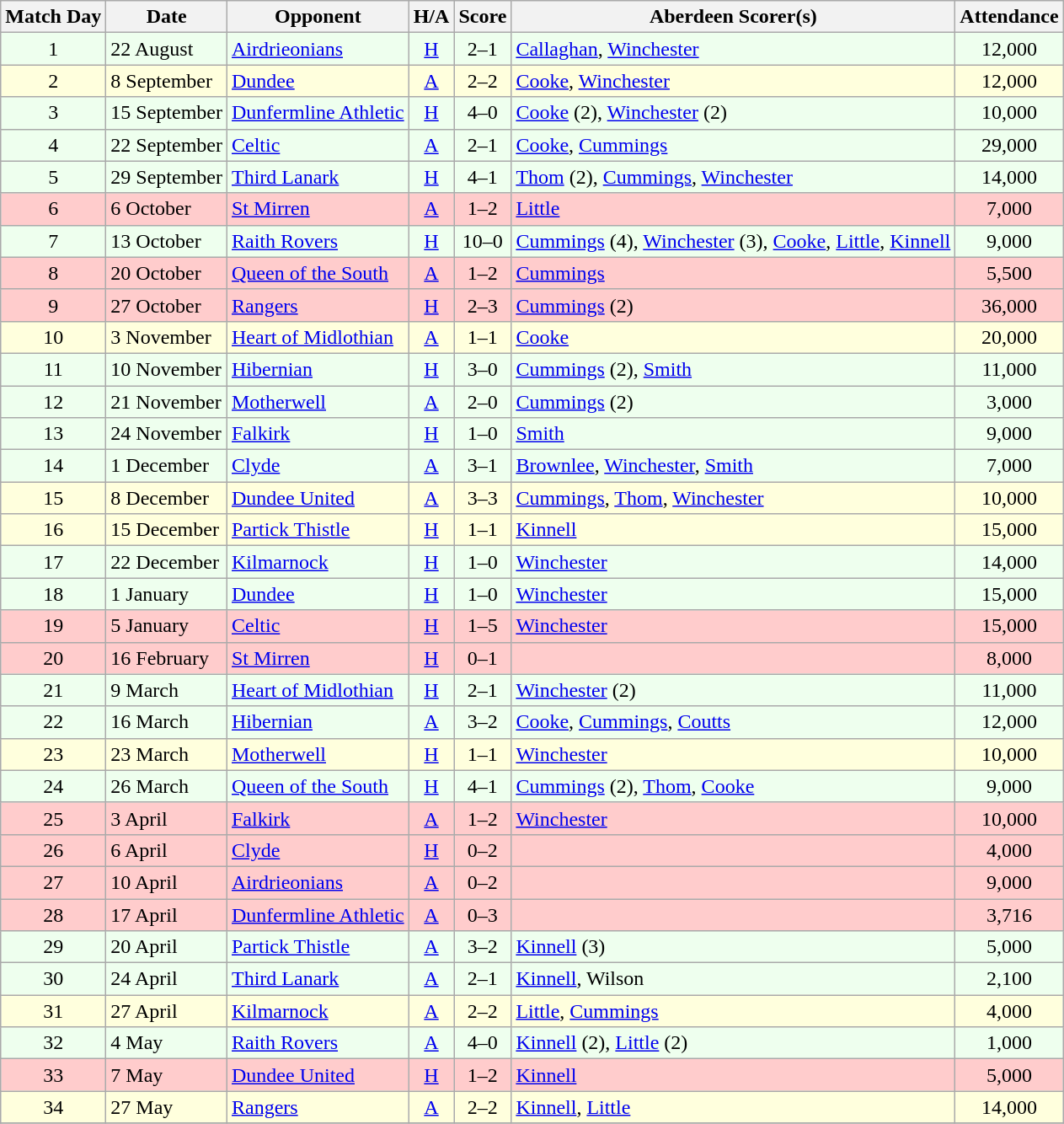<table class="wikitable" style="text-align:center">
<tr>
<th>Match Day</th>
<th>Date</th>
<th>Opponent</th>
<th>H/A</th>
<th>Score</th>
<th>Aberdeen Scorer(s)</th>
<th>Attendance</th>
</tr>
<tr bgcolor=#EEFFEE>
<td>1</td>
<td align=left>22 August</td>
<td align=left><a href='#'>Airdrieonians</a></td>
<td><a href='#'>H</a></td>
<td>2–1</td>
<td align=left><a href='#'>Callaghan</a>, <a href='#'>Winchester</a></td>
<td>12,000</td>
</tr>
<tr bgcolor=#FFFFDD>
<td>2</td>
<td align=left>8 September</td>
<td align=left><a href='#'>Dundee</a></td>
<td><a href='#'>A</a></td>
<td>2–2</td>
<td align=left><a href='#'>Cooke</a>, <a href='#'>Winchester</a></td>
<td>12,000</td>
</tr>
<tr bgcolor=#EEFFEE>
<td>3</td>
<td align=left>15 September</td>
<td align=left><a href='#'>Dunfermline Athletic</a></td>
<td><a href='#'>H</a></td>
<td>4–0</td>
<td align=left><a href='#'>Cooke</a> (2), <a href='#'>Winchester</a> (2)</td>
<td>10,000</td>
</tr>
<tr bgcolor=#EEFFEE>
<td>4</td>
<td align=left>22 September</td>
<td align=left><a href='#'>Celtic</a></td>
<td><a href='#'>A</a></td>
<td>2–1</td>
<td align=left><a href='#'>Cooke</a>, <a href='#'>Cummings</a></td>
<td>29,000</td>
</tr>
<tr bgcolor=#EEFFEE>
<td>5</td>
<td align=left>29 September</td>
<td align=left><a href='#'>Third Lanark</a></td>
<td><a href='#'>H</a></td>
<td>4–1</td>
<td align=left><a href='#'>Thom</a> (2), <a href='#'>Cummings</a>, <a href='#'>Winchester</a></td>
<td>14,000</td>
</tr>
<tr bgcolor=#FFCCCC>
<td>6</td>
<td align=left>6 October</td>
<td align=left><a href='#'>St Mirren</a></td>
<td><a href='#'>A</a></td>
<td>1–2</td>
<td align=left><a href='#'>Little</a></td>
<td>7,000</td>
</tr>
<tr bgcolor=#EEFFEE>
<td>7</td>
<td align=left>13 October</td>
<td align=left><a href='#'>Raith Rovers</a></td>
<td><a href='#'>H</a></td>
<td>10–0</td>
<td align=left><a href='#'>Cummings</a> (4), <a href='#'>Winchester</a> (3), <a href='#'>Cooke</a>, <a href='#'>Little</a>, <a href='#'>Kinnell</a></td>
<td>9,000</td>
</tr>
<tr bgcolor=#FFCCCC>
<td>8</td>
<td align=left>20 October</td>
<td align=left><a href='#'>Queen of the South</a></td>
<td><a href='#'>A</a></td>
<td>1–2</td>
<td align=left><a href='#'>Cummings</a></td>
<td>5,500</td>
</tr>
<tr bgcolor=#FFCCCC>
<td>9</td>
<td align=left>27 October</td>
<td align=left><a href='#'>Rangers</a></td>
<td><a href='#'>H</a></td>
<td>2–3</td>
<td align=left><a href='#'>Cummings</a> (2)</td>
<td>36,000</td>
</tr>
<tr bgcolor=#FFFFDD>
<td>10</td>
<td align=left>3 November</td>
<td align=left><a href='#'>Heart of Midlothian</a></td>
<td><a href='#'>A</a></td>
<td>1–1</td>
<td align=left><a href='#'>Cooke</a></td>
<td>20,000</td>
</tr>
<tr bgcolor=#EEFFEE>
<td>11</td>
<td align=left>10 November</td>
<td align=left><a href='#'>Hibernian</a></td>
<td><a href='#'>H</a></td>
<td>3–0</td>
<td align=left><a href='#'>Cummings</a> (2), <a href='#'>Smith</a></td>
<td>11,000</td>
</tr>
<tr bgcolor=#EEFFEE>
<td>12</td>
<td align=left>21 November</td>
<td align=left><a href='#'>Motherwell</a></td>
<td><a href='#'>A</a></td>
<td>2–0</td>
<td align=left><a href='#'>Cummings</a> (2)</td>
<td>3,000</td>
</tr>
<tr bgcolor=#EEFFEE>
<td>13</td>
<td align=left>24 November</td>
<td align=left><a href='#'>Falkirk</a></td>
<td><a href='#'>H</a></td>
<td>1–0</td>
<td align=left><a href='#'>Smith</a></td>
<td>9,000</td>
</tr>
<tr bgcolor=#EEFFEE>
<td>14</td>
<td align=left>1 December</td>
<td align=left><a href='#'>Clyde</a></td>
<td><a href='#'>A</a></td>
<td>3–1</td>
<td align=left><a href='#'>Brownlee</a>, <a href='#'>Winchester</a>, <a href='#'>Smith</a></td>
<td>7,000</td>
</tr>
<tr bgcolor=#FFFFDD>
<td>15</td>
<td align=left>8 December</td>
<td align=left><a href='#'>Dundee United</a></td>
<td><a href='#'>A</a></td>
<td>3–3</td>
<td align=left><a href='#'>Cummings</a>, <a href='#'>Thom</a>, <a href='#'>Winchester</a></td>
<td>10,000</td>
</tr>
<tr bgcolor=#FFFFDD>
<td>16</td>
<td align=left>15 December</td>
<td align=left><a href='#'>Partick Thistle</a></td>
<td><a href='#'>H</a></td>
<td>1–1</td>
<td align=left><a href='#'>Kinnell</a></td>
<td>15,000</td>
</tr>
<tr bgcolor=#EEFFEE>
<td>17</td>
<td align=left>22 December</td>
<td align=left><a href='#'>Kilmarnock</a></td>
<td><a href='#'>H</a></td>
<td>1–0</td>
<td align=left><a href='#'>Winchester</a></td>
<td>14,000</td>
</tr>
<tr bgcolor=#EEFFEE>
<td>18</td>
<td align=left>1 January</td>
<td align=left><a href='#'>Dundee</a></td>
<td><a href='#'>H</a></td>
<td>1–0</td>
<td align=left><a href='#'>Winchester</a></td>
<td>15,000</td>
</tr>
<tr bgcolor=#FFCCCC>
<td>19</td>
<td align=left>5 January</td>
<td align=left><a href='#'>Celtic</a></td>
<td><a href='#'>H</a></td>
<td>1–5</td>
<td align=left><a href='#'>Winchester</a></td>
<td>15,000</td>
</tr>
<tr bgcolor=#FFCCCC>
<td>20</td>
<td align=left>16 February</td>
<td align=left><a href='#'>St Mirren</a></td>
<td><a href='#'>H</a></td>
<td>0–1</td>
<td align=left></td>
<td>8,000</td>
</tr>
<tr bgcolor=#EEFFEE>
<td>21</td>
<td align=left>9 March</td>
<td align=left><a href='#'>Heart of Midlothian</a></td>
<td><a href='#'>H</a></td>
<td>2–1</td>
<td align=left><a href='#'>Winchester</a> (2)</td>
<td>11,000</td>
</tr>
<tr bgcolor=#EEFFEE>
<td>22</td>
<td align=left>16 March</td>
<td align=left><a href='#'>Hibernian</a></td>
<td><a href='#'>A</a></td>
<td>3–2</td>
<td align=left><a href='#'>Cooke</a>, <a href='#'>Cummings</a>, <a href='#'>Coutts</a></td>
<td>12,000</td>
</tr>
<tr bgcolor=#FFFFDD>
<td>23</td>
<td align=left>23 March</td>
<td align=left><a href='#'>Motherwell</a></td>
<td><a href='#'>H</a></td>
<td>1–1</td>
<td align=left><a href='#'>Winchester</a></td>
<td>10,000</td>
</tr>
<tr bgcolor=#EEFFEE>
<td>24</td>
<td align=left>26 March</td>
<td align=left><a href='#'>Queen of the South</a></td>
<td><a href='#'>H</a></td>
<td>4–1</td>
<td align=left><a href='#'>Cummings</a> (2), <a href='#'>Thom</a>, <a href='#'>Cooke</a></td>
<td>9,000</td>
</tr>
<tr bgcolor=#FFCCCC>
<td>25</td>
<td align=left>3 April</td>
<td align=left><a href='#'>Falkirk</a></td>
<td><a href='#'>A</a></td>
<td>1–2</td>
<td align=left><a href='#'>Winchester</a></td>
<td>10,000</td>
</tr>
<tr bgcolor=#FFCCCC>
<td>26</td>
<td align=left>6 April</td>
<td align=left><a href='#'>Clyde</a></td>
<td><a href='#'>H</a></td>
<td>0–2</td>
<td align=left></td>
<td>4,000</td>
</tr>
<tr bgcolor=#FFCCCC>
<td>27</td>
<td align=left>10 April</td>
<td align=left><a href='#'>Airdrieonians</a></td>
<td><a href='#'>A</a></td>
<td>0–2</td>
<td align=left></td>
<td>9,000</td>
</tr>
<tr bgcolor=#FFCCCC>
<td>28</td>
<td align=left>17 April</td>
<td align=left><a href='#'>Dunfermline Athletic</a></td>
<td><a href='#'>A</a></td>
<td>0–3</td>
<td align=left></td>
<td>3,716</td>
</tr>
<tr bgcolor=#EEFFEE>
<td>29</td>
<td align=left>20 April</td>
<td align=left><a href='#'>Partick Thistle</a></td>
<td><a href='#'>A</a></td>
<td>3–2</td>
<td align=left><a href='#'>Kinnell</a> (3)</td>
<td>5,000</td>
</tr>
<tr bgcolor=#EEFFEE>
<td>30</td>
<td align=left>24 April</td>
<td align=left><a href='#'>Third Lanark</a></td>
<td><a href='#'>A</a></td>
<td>2–1</td>
<td align=left><a href='#'>Kinnell</a>, Wilson</td>
<td>2,100</td>
</tr>
<tr bgcolor=#FFFFDD>
<td>31</td>
<td align=left>27 April</td>
<td align=left><a href='#'>Kilmarnock</a></td>
<td><a href='#'>A</a></td>
<td>2–2</td>
<td align=left><a href='#'>Little</a>, <a href='#'>Cummings</a></td>
<td>4,000</td>
</tr>
<tr bgcolor=#EEFFEE>
<td>32</td>
<td align=left>4 May</td>
<td align=left><a href='#'>Raith Rovers</a></td>
<td><a href='#'>A</a></td>
<td>4–0</td>
<td align=left><a href='#'>Kinnell</a> (2), <a href='#'>Little</a> (2)</td>
<td>1,000</td>
</tr>
<tr bgcolor=#FFCCCC>
<td>33</td>
<td align=left>7 May</td>
<td align=left><a href='#'>Dundee United</a></td>
<td><a href='#'>H</a></td>
<td>1–2</td>
<td align=left><a href='#'>Kinnell</a></td>
<td>5,000</td>
</tr>
<tr bgcolor=#FFFFDD>
<td>34</td>
<td align=left>27 May</td>
<td align=left><a href='#'>Rangers</a></td>
<td><a href='#'>A</a></td>
<td>2–2</td>
<td align=left><a href='#'>Kinnell</a>, <a href='#'>Little</a></td>
<td>14,000</td>
</tr>
<tr>
</tr>
</table>
